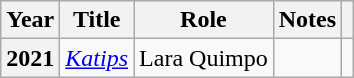<table class="wikitable sortable plainrowheaders">
<tr>
<th scope="col" rowspan="1">Year</th>
<th scope="col" colspan="1">Title</th>
<th scope="col" rowspan="1">Role</th>
<th scope="col" rowspan="1" class="unsortable">Notes</th>
<th scope="col" rowspan="1" class="unsortable"></th>
</tr>
<tr>
<th scope=row>2021</th>
<td><em><a href='#'>Katips</a></em></td>
<td>Lara Quimpo</td>
<td></td>
<td></td>
</tr>
</table>
